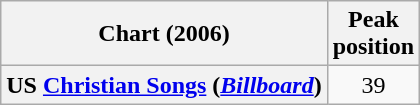<table class="wikitable sortable plainrowheaders" style="text-align:center">
<tr>
<th scope="col">Chart (2006)</th>
<th scope="col">Peak<br>position</th>
</tr>
<tr>
<th scope="row">US <a href='#'>Christian Songs</a> (<em><a href='#'>Billboard</a></em>)</th>
<td>39</td>
</tr>
</table>
